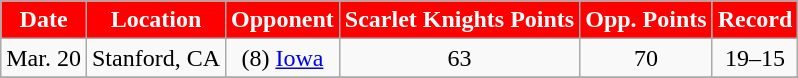<table class="wikitable" style="text-align:center">
<tr>
<th style="background:red;color:#FFFFFF;">Date</th>
<th style="background:red;color:#FFFFFF;">Location</th>
<th style="background:red;color:#FFFFFF;">Opponent</th>
<th style="background:red;color:#FFFFFF;">Scarlet Knights Points</th>
<th style="background:red;color:#FFFFFF;">Opp. Points</th>
<th style="background:red;color:#FFFFFF;">Record</th>
</tr>
<tr>
<td>Mar. 20</td>
<td>Stanford, CA</td>
<td>(8) <a href='#'>Iowa</a></td>
<td>63</td>
<td>70</td>
<td>19–15</td>
</tr>
<tr>
</tr>
</table>
